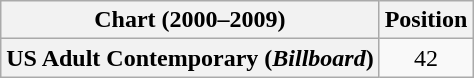<table class="wikitable plainrowheaders" style="text-align:center">
<tr>
<th scope="col">Chart (2000–2009)</th>
<th scope="col">Position</th>
</tr>
<tr>
<th scope="row">US Adult Contemporary (<em>Billboard</em>)</th>
<td>42</td>
</tr>
</table>
